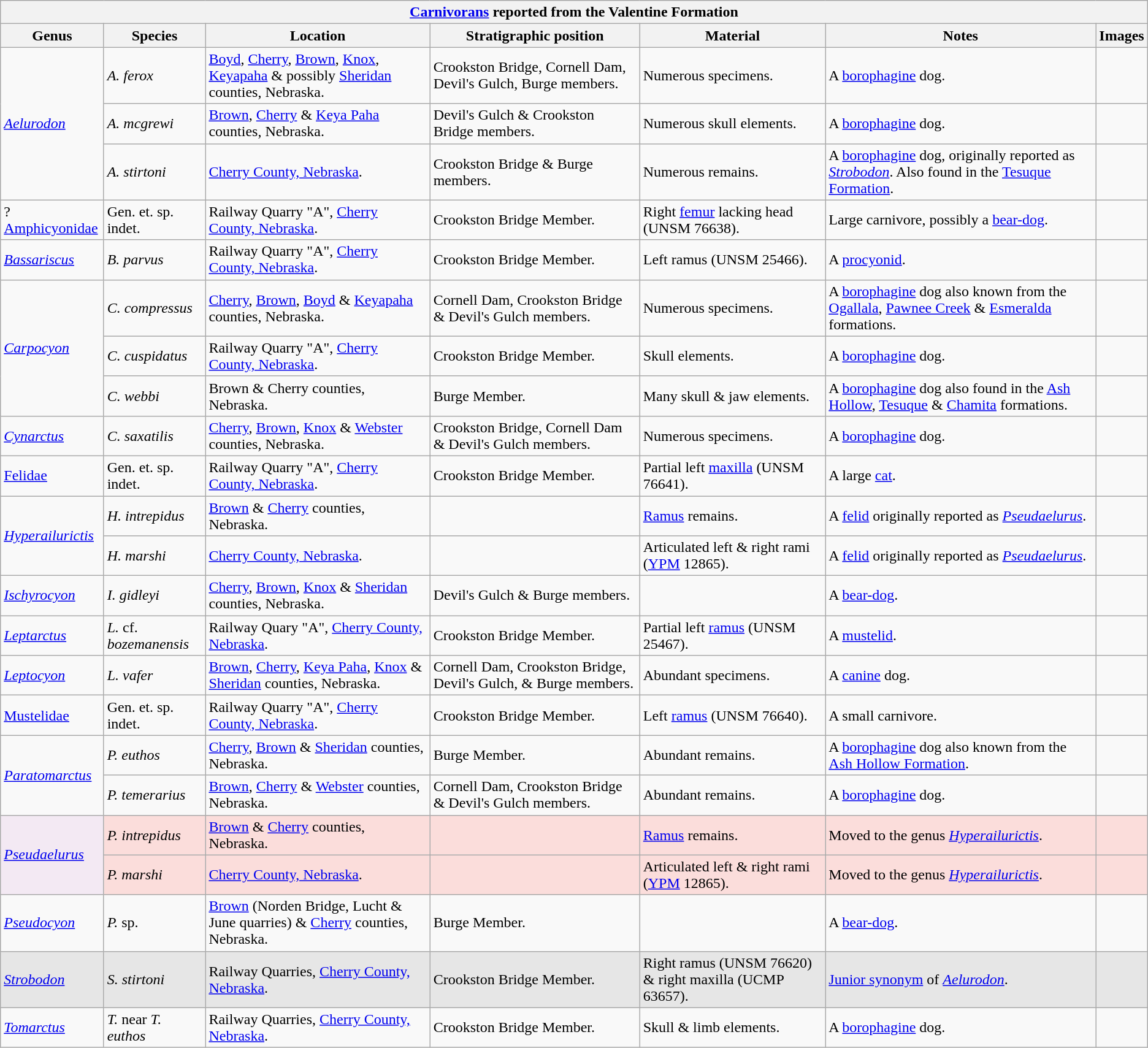<table class="wikitable" align="center">
<tr>
<th colspan="7" align="center"><strong><a href='#'>Carnivorans</a> reported from the Valentine Formation</strong></th>
</tr>
<tr>
<th>Genus</th>
<th>Species</th>
<th>Location</th>
<th><strong>Stratigraphic position</strong></th>
<th><strong>Material</strong></th>
<th>Notes</th>
<th>Images</th>
</tr>
<tr>
<td rowspan="3"><em><a href='#'>Aelurodon</a></em></td>
<td><em>A. ferox</em></td>
<td><a href='#'>Boyd</a>, <a href='#'>Cherry</a>, <a href='#'>Brown</a>, <a href='#'>Knox</a>, <a href='#'>Keyapaha</a> & possibly <a href='#'>Sheridan</a> counties, Nebraska.</td>
<td>Crookston Bridge, Cornell Dam, Devil's Gulch, Burge members.</td>
<td>Numerous specimens.</td>
<td>A <a href='#'>borophagine</a> dog.</td>
<td></td>
</tr>
<tr>
<td><em>A. mcgrewi</em></td>
<td><a href='#'>Brown</a>, <a href='#'>Cherry</a> & <a href='#'>Keya Paha</a> counties, Nebraska.</td>
<td>Devil's Gulch & Crookston Bridge members.</td>
<td>Numerous skull elements.</td>
<td>A <a href='#'>borophagine</a> dog.</td>
<td></td>
</tr>
<tr>
<td><em>A. stirtoni</em></td>
<td><a href='#'>Cherry County, Nebraska</a>.</td>
<td>Crookston Bridge &  Burge members.</td>
<td>Numerous remains.</td>
<td>A <a href='#'>borophagine</a> dog, originally reported as <em><a href='#'>Strobodon</a></em>. Also found in the <a href='#'>Tesuque Formation</a>.</td>
<td></td>
</tr>
<tr>
<td>?<a href='#'>Amphicyonidae</a></td>
<td>Gen. et. sp. indet.</td>
<td>Railway Quarry "A", <a href='#'>Cherry County, Nebraska</a>.</td>
<td>Crookston Bridge Member.</td>
<td>Right <a href='#'>femur</a> lacking head (UNSM 76638).</td>
<td>Large carnivore, possibly a <a href='#'>bear-dog</a>.</td>
<td></td>
</tr>
<tr>
<td><em><a href='#'>Bassariscus</a></em></td>
<td><em>B. parvus</em></td>
<td>Railway Quarry "A", <a href='#'>Cherry County, Nebraska</a>.</td>
<td>Crookston Bridge Member.</td>
<td>Left ramus (UNSM 25466).</td>
<td>A <a href='#'>procyonid</a>.</td>
<td></td>
</tr>
<tr>
<td rowspan="3"><em><a href='#'>Carpocyon</a></em></td>
<td><em>C. compressus</em></td>
<td><a href='#'>Cherry</a>, <a href='#'>Brown</a>, <a href='#'>Boyd</a> & <a href='#'>Keyapaha</a> counties, Nebraska.</td>
<td>Cornell Dam, Crookston Bridge & Devil's Gulch members.</td>
<td>Numerous specimens.</td>
<td>A <a href='#'>borophagine</a> dog also known from the <a href='#'>Ogallala</a>, <a href='#'>Pawnee Creek</a> & <a href='#'>Esmeralda</a> formations.</td>
<td></td>
</tr>
<tr>
<td><em>C. cuspidatus</em></td>
<td>Railway Quarry "A", <a href='#'>Cherry County, Nebraska</a>.</td>
<td>Crookston Bridge Member.</td>
<td>Skull elements.</td>
<td>A <a href='#'>borophagine</a> dog.</td>
<td></td>
</tr>
<tr>
<td><em>C. webbi</em></td>
<td>Brown & Cherry counties, Nebraska.</td>
<td>Burge Member.</td>
<td>Many skull & jaw elements.</td>
<td>A <a href='#'>borophagine</a> dog also found in the <a href='#'>Ash Hollow</a>, <a href='#'>Tesuque</a> & <a href='#'>Chamita</a> formations.</td>
<td></td>
</tr>
<tr>
<td><em><a href='#'>Cynarctus</a></em></td>
<td><em>C. saxatilis</em></td>
<td><a href='#'>Cherry</a>, <a href='#'>Brown</a>, <a href='#'>Knox</a> & <a href='#'>Webster</a> counties, Nebraska.</td>
<td>Crookston Bridge, Cornell Dam & Devil's Gulch members.</td>
<td>Numerous specimens.</td>
<td>A <a href='#'>borophagine</a> dog.</td>
<td></td>
</tr>
<tr>
<td><a href='#'>Felidae</a></td>
<td>Gen. et. sp. indet.</td>
<td>Railway Quarry "A", <a href='#'>Cherry County, Nebraska</a>.</td>
<td>Crookston Bridge Member.</td>
<td>Partial left <a href='#'>maxilla</a> (UNSM 76641).</td>
<td>A large <a href='#'>cat</a>.</td>
<td></td>
</tr>
<tr>
<td rowspan=2><em><a href='#'>Hyperailurictis</a></em></td>
<td><em>H. intrepidus</em></td>
<td><a href='#'>Brown</a> & <a href='#'>Cherry</a> counties, Nebraska.</td>
<td></td>
<td><a href='#'>Ramus</a> remains.</td>
<td>A <a href='#'>felid</a> originally reported as <em><a href='#'>Pseudaelurus</a></em>.</td>
<td></td>
</tr>
<tr>
<td><em>H. marshi</em></td>
<td><a href='#'>Cherry County, Nebraska</a>.</td>
<td></td>
<td>Articulated left & right rami (<a href='#'>YPM</a> 12865).</td>
<td>A <a href='#'>felid</a> originally reported as <em><a href='#'>Pseudaelurus</a></em>.</td>
<td></td>
</tr>
<tr>
<td><em><a href='#'>Ischyrocyon</a></em></td>
<td><em>I. gidleyi</em></td>
<td><a href='#'>Cherry</a>, <a href='#'>Brown</a>, <a href='#'>Knox</a> & <a href='#'>Sheridan</a> counties, Nebraska.</td>
<td>Devil's Gulch & Burge members.</td>
<td></td>
<td>A <a href='#'>bear-dog</a>.</td>
<td></td>
</tr>
<tr>
<td><em><a href='#'>Leptarctus</a></em></td>
<td><em>L.</em> cf. <em>bozemanensis</em></td>
<td>Railway Quary "A", <a href='#'>Cherry County, Nebraska</a>.</td>
<td>Crookston Bridge Member.</td>
<td>Partial left <a href='#'>ramus</a> (UNSM 25467).</td>
<td>A <a href='#'>mustelid</a>.</td>
<td></td>
</tr>
<tr>
<td><em><a href='#'>Leptocyon</a></em></td>
<td><em>L. vafer</em></td>
<td><a href='#'>Brown</a>, <a href='#'>Cherry</a>, <a href='#'>Keya Paha</a>, <a href='#'>Knox</a> & <a href='#'>Sheridan</a> counties, Nebraska.</td>
<td>Cornell Dam, Crookston Bridge, Devil's Gulch, & Burge members.</td>
<td>Abundant specimens.</td>
<td>A <a href='#'>canine</a> dog.</td>
<td></td>
</tr>
<tr>
<td><a href='#'>Mustelidae</a></td>
<td>Gen. et. sp. indet.</td>
<td>Railway Quarry "A", <a href='#'>Cherry County, Nebraska</a>.</td>
<td>Crookston Bridge Member.</td>
<td>Left <a href='#'>ramus</a> (UNSM 76640).</td>
<td>A small carnivore.</td>
<td></td>
</tr>
<tr>
<td rowspan=2><em><a href='#'>Paratomarctus</a></em></td>
<td><em>P. euthos</em></td>
<td><a href='#'>Cherry</a>, <a href='#'>Brown</a> & <a href='#'>Sheridan</a> counties, Nebraska.</td>
<td>Burge Member.</td>
<td>Abundant remains.</td>
<td>A <a href='#'>borophagine</a> dog also known from the <a href='#'>Ash Hollow Formation</a>.</td>
<td></td>
</tr>
<tr>
<td><em>P. temerarius</em></td>
<td><a href='#'>Brown</a>, <a href='#'>Cherry</a> & <a href='#'>Webster</a> counties, Nebraska.</td>
<td>Cornell Dam, Crookston Bridge & Devil's Gulch members.</td>
<td>Abundant remains.</td>
<td>A <a href='#'>borophagine</a> dog.</td>
<td></td>
</tr>
<tr>
<td style="background:#f3e9f3;" rowspan=2><em><a href='#'>Pseudaelurus</a></em></td>
<td style="background:#fbdddb;"><em>P. intrepidus</em></td>
<td style="background:#fbdddb;"><a href='#'>Brown</a> & <a href='#'>Cherry</a> counties, Nebraska.</td>
<td style="background:#fbdddb;"></td>
<td style="background:#fbdddb;"><a href='#'>Ramus</a> remains.</td>
<td style="background:#fbdddb;">Moved to the genus <em><a href='#'>Hyperailurictis</a></em>.</td>
<td style="background:#fbdddb;"></td>
</tr>
<tr>
<td style="background:#fbdddb;"><em>P. marshi</em></td>
<td style="background:#fbdddb;"><a href='#'>Cherry County, Nebraska</a>.</td>
<td style="background:#fbdddb;"></td>
<td style="background:#fbdddb;">Articulated left & right rami (<a href='#'>YPM</a> 12865).</td>
<td style="background:#fbdddb;">Moved to the genus <em><a href='#'>Hyperailurictis</a></em>.</td>
<td style="background:#fbdddb;"></td>
</tr>
<tr>
<td><em><a href='#'>Pseudocyon</a></em></td>
<td><em>P.</em> sp.</td>
<td><a href='#'>Brown</a> (Norden Bridge, Lucht & June quarries) & <a href='#'>Cherry</a> counties, Nebraska.</td>
<td>Burge Member.</td>
<td></td>
<td>A <a href='#'>bear-dog</a>.</td>
<td></td>
</tr>
<tr>
<td style="background:#E6E6E6;"><em><a href='#'>Strobodon</a></em></td>
<td style="background:#E6E6E6;"><em>S. stirtoni</em></td>
<td style="background:#E6E6E6;">Railway Quarries, <a href='#'>Cherry County, Nebraska</a>.</td>
<td style="background:#E6E6E6;">Crookston Bridge Member.</td>
<td style="background:#E6E6E6;">Right ramus (UNSM 76620) & right maxilla (UCMP 63657).</td>
<td style="background:#E6E6E6;"><a href='#'>Junior synonym</a> of <em><a href='#'>Aelurodon</a></em>.</td>
<td style="background:#E6E6E6;"></td>
</tr>
<tr>
<td><em><a href='#'>Tomarctus</a></em></td>
<td><em>T.</em> near <em>T. euthos</em></td>
<td>Railway Quarries, <a href='#'>Cherry County, Nebraska</a>.</td>
<td>Crookston Bridge Member.</td>
<td>Skull & limb elements.</td>
<td>A <a href='#'>borophagine</a> dog.</td>
<td></td>
</tr>
</table>
